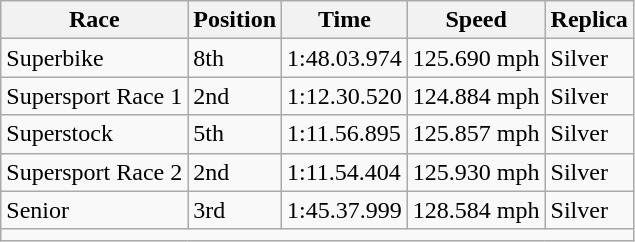<table class="wikitable">
<tr>
<th>Race</th>
<th>Position</th>
<th>Time</th>
<th>Speed</th>
<th>Replica</th>
</tr>
<tr>
<td>Superbike</td>
<td>8th</td>
<td>1:48.03.974</td>
<td>125.690 mph</td>
<td>Silver</td>
</tr>
<tr>
<td>Supersport Race 1</td>
<td>2nd</td>
<td>1:12.30.520</td>
<td>124.884 mph</td>
<td>Silver</td>
</tr>
<tr>
<td>Superstock</td>
<td>5th</td>
<td>1:11.56.895</td>
<td>125.857 mph</td>
<td>Silver</td>
</tr>
<tr>
<td>Supersport Race 2</td>
<td>2nd</td>
<td>1:11.54.404</td>
<td>125.930 mph</td>
<td>Silver</td>
</tr>
<tr>
<td>Senior</td>
<td>3rd</td>
<td>1:45.37.999</td>
<td>128.584 mph</td>
<td>Silver</td>
</tr>
<tr>
<td colspan=5></td>
</tr>
</table>
